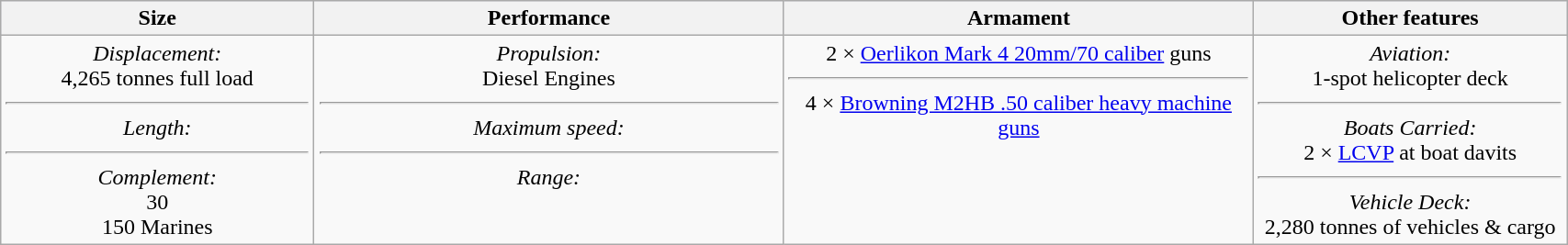<table class="wikitable"  style="width:90%; text-align:center;">
<tr style="background:lavender;">
<th>Size</th>
<th>Performance</th>
<th>Armament</th>
<th>Other features</th>
</tr>
<tr>
<td style="vertical-align:top; width:20%;"><em>Displacement:</em><br>4,265 tonnes full load <hr><em>Length:</em><br> <hr><em>Complement:</em><br>30 <br>150 Marines</td>
<td style="vertical-align:top; width:30%;"><em>Propulsion:</em><br>Diesel Engines <hr><em>Maximum speed:</em><br> <hr><em>Range:</em><br></td>
<td style="vertical-align:top; width:30%;">2 × <a href='#'>Oerlikon Mark 4 20mm/70 caliber</a> guns <hr>4 × <a href='#'>Browning M2HB .50 caliber heavy machine guns</a></td>
<td style="vertical-align:top; width:20%;"><em>Aviation:</em><br>1-spot helicopter deck<hr><em>Boats Carried:</em><br>2 × <a href='#'>LCVP</a> at boat davits <hr><em>Vehicle Deck:</em><br>2,280 tonnes of vehicles & cargo</td>
</tr>
</table>
